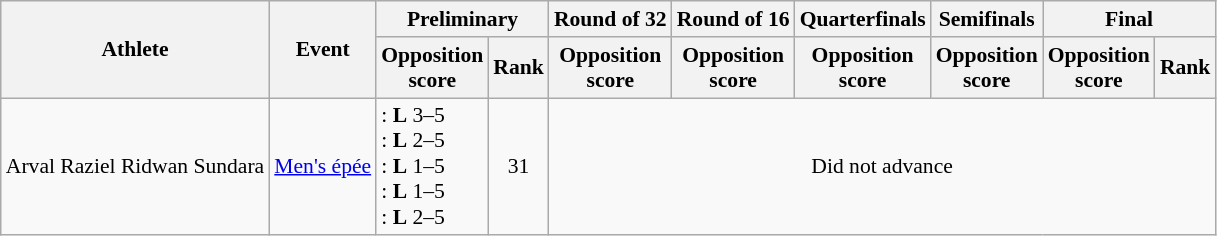<table class="wikitable" style="font-size:90%;text-align:center">
<tr>
<th rowspan="2">Athlete</th>
<th rowspan="2">Event</th>
<th colspan="2">Preliminary</th>
<th>Round of 32</th>
<th>Round of 16</th>
<th>Quarterfinals</th>
<th>Semifinals</th>
<th colspan="2">Final</th>
</tr>
<tr>
<th>Opposition<br>score</th>
<th>Rank</th>
<th>Opposition<br>score</th>
<th>Opposition<br>score</th>
<th>Opposition<br>score</th>
<th>Opposition<br>score</th>
<th>Opposition<br>score</th>
<th>Rank</th>
</tr>
<tr>
<td align="left">Arval Raziel Ridwan Sundara</td>
<td align="left"><a href='#'>Men's épée</a></td>
<td align="left">: <strong>L</strong> 3–5<br>:  <strong>L</strong> 2–5<br>: <strong>L</strong> 1–5<br>:  <strong>L</strong> 1–5<br>: <strong>L</strong> 2–5</td>
<td>31</td>
<td colspan="6">Did not advance</td>
</tr>
</table>
